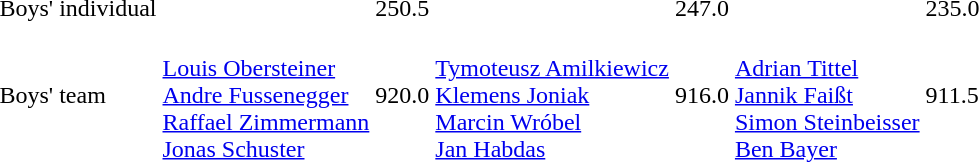<table>
<tr>
<td>Boys' individual</td>
<td></td>
<td>250.5</td>
<td></td>
<td>247.0</td>
<td></td>
<td>235.0</td>
</tr>
<tr>
<td>Boys' team</td>
<td><br><a href='#'>Louis Obersteiner</a><br><a href='#'>Andre Fussenegger</a><br><a href='#'>Raffael Zimmermann</a><br><a href='#'>Jonas Schuster</a></td>
<td>920.0</td>
<td><br><a href='#'>Tymoteusz Amilkiewicz</a><br><a href='#'>Klemens Joniak</a><br><a href='#'>Marcin Wróbel</a><br><a href='#'>Jan Habdas</a></td>
<td>916.0</td>
<td><br><a href='#'>Adrian Tittel</a><br><a href='#'>Jannik Faißt</a><br><a href='#'>Simon Steinbeisser</a><br><a href='#'>Ben Bayer</a></td>
<td>911.5</td>
</tr>
</table>
